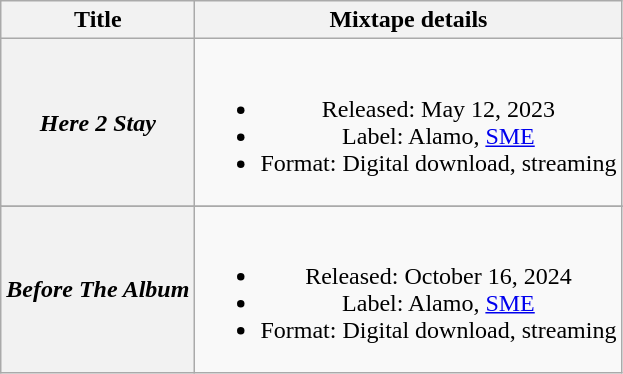<table class="wikitable plainrowheaders" style="text-align:center;">
<tr>
<th>Title</th>
<th>Mixtape details</th>
</tr>
<tr>
<th scope="row"><em>Here 2 Stay</em></th>
<td><br><ul><li>Released: May 12, 2023</li><li>Label: Alamo, <a href='#'>SME</a></li><li>Format: Digital download, streaming</li></ul></td>
</tr>
<tr class="wikitable plainrowheaders" style="text-align:center;">
</tr>
<tr>
<th scope="row"><em>Before The Album</em></th>
<td><br><ul><li>Released: October 16, 2024</li><li>Label: Alamo, <a href='#'>SME</a></li><li>Format: Digital download, streaming</li></ul></td>
</tr>
</table>
